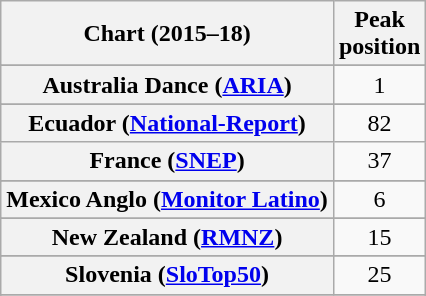<table class="wikitable sortable plainrowheaders" style="text-align:center">
<tr>
<th scope="col">Chart (2015–18)</th>
<th scope="col">Peak<br>position</th>
</tr>
<tr>
</tr>
<tr>
<th scope="row">Australia Dance (<a href='#'>ARIA</a>)</th>
<td>1</td>
</tr>
<tr>
</tr>
<tr>
</tr>
<tr>
</tr>
<tr>
</tr>
<tr>
</tr>
<tr>
</tr>
<tr>
<th scope="row">Ecuador (<a href='#'>National-Report</a>)</th>
<td>82</td>
</tr>
<tr>
<th scope="row">France (<a href='#'>SNEP</a>)</th>
<td>37</td>
</tr>
<tr>
</tr>
<tr>
</tr>
<tr>
</tr>
<tr>
</tr>
<tr>
</tr>
<tr>
</tr>
<tr>
<th scope="row">Mexico Anglo (<a href='#'>Monitor Latino</a>)</th>
<td>6</td>
</tr>
<tr>
</tr>
<tr>
</tr>
<tr>
<th scope="row">New Zealand (<a href='#'>RMNZ</a>)</th>
<td>15</td>
</tr>
<tr>
</tr>
<tr>
</tr>
<tr>
</tr>
<tr>
</tr>
<tr>
</tr>
<tr>
</tr>
<tr>
<th scope="row">Slovenia (<a href='#'>SloTop50</a>)</th>
<td align=center>25</td>
</tr>
<tr>
</tr>
<tr>
</tr>
<tr>
</tr>
<tr>
</tr>
<tr>
</tr>
<tr>
</tr>
<tr>
</tr>
</table>
